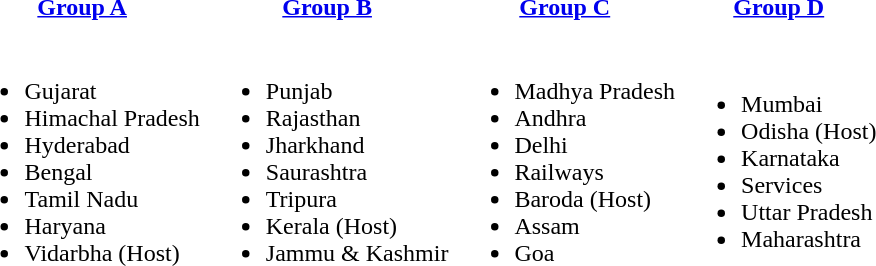<table>
<tr>
<th><a href='#'>Group A</a></th>
<th><a href='#'>Group B</a></th>
<th><a href='#'>Group C</a></th>
<th><a href='#'>Group D</a></th>
</tr>
<tr>
<td><br><ul><li>Gujarat</li><li>Himachal Pradesh</li><li>Hyderabad</li><li>Bengal</li><li>Tamil Nadu</li><li>Haryana</li><li>Vidarbha (Host)</li></ul></td>
<td><br><ul><li>Punjab</li><li>Rajasthan</li><li>Jharkhand</li><li>Saurashtra</li><li>Tripura</li><li>Kerala (Host)</li><li>Jammu & Kashmir</li></ul></td>
<td><br><ul><li>Madhya Pradesh</li><li>Andhra</li><li>Delhi</li><li>Railways</li><li>Baroda (Host)</li><li>Assam</li><li>Goa</li></ul></td>
<td><br><ul><li>Mumbai</li><li>Odisha (Host)</li><li>Karnataka</li><li>Services</li><li>Uttar Pradesh</li><li>Maharashtra</li></ul></td>
</tr>
</table>
